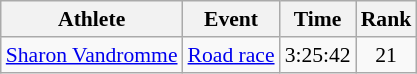<table class=wikitable style="font-size:90%">
<tr>
<th>Athlete</th>
<th>Event</th>
<th>Time</th>
<th>Rank</th>
</tr>
<tr align=center>
<td align=left><a href='#'>Sharon Vandromme</a></td>
<td align=left><a href='#'>Road race</a></td>
<td>3:25:42</td>
<td>21</td>
</tr>
</table>
